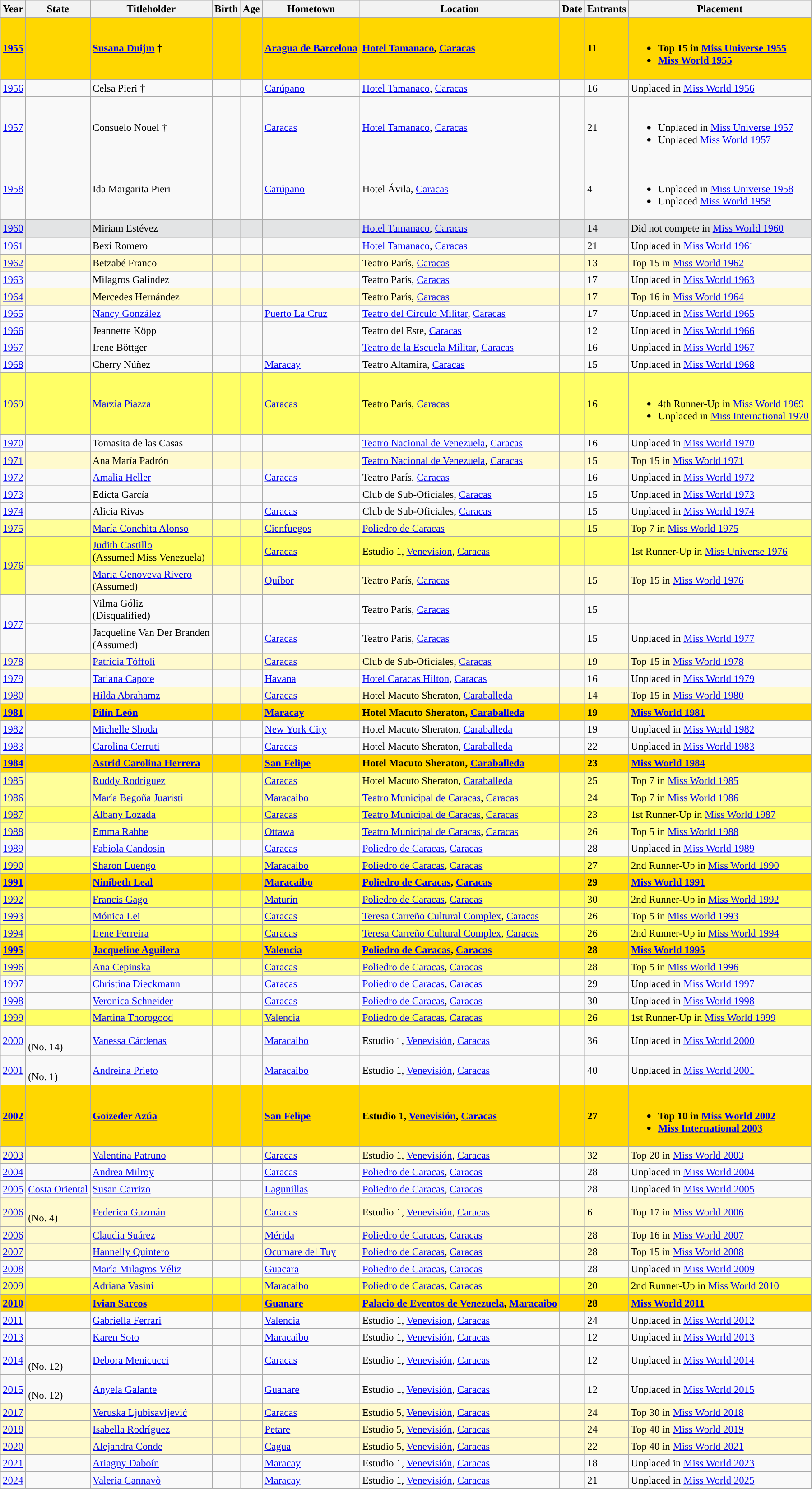<table class="wikitable sortable" style="font-size: 95%;">
<tr>
<th>Year</th>
<th>State</th>
<th>Titleholder</th>
<th>Birth</th>
<th>Age</th>
<th>Hometown</th>
<th>Location</th>
<th>Date</th>
<th>Entrants</th>
<th>Placement</th>
</tr>
<tr style="background-color:gold; font-weight: bold">
<td><a href='#'>1955</a></td>
<td></td>
<td><a href='#'>Susana Duijm</a> †</td>
<td></td>
<td></td>
<td><a href='#'>Aragua de Barcelona</a></td>
<td><a href='#'>Hotel Tamanaco</a>, <a href='#'>Caracas</a></td>
<td></td>
<td>11</td>
<td><br><ul><li>Top 15 in <a href='#'>Miss Universe 1955</a></li><li><a href='#'>Miss World 1955</a></li></ul></td>
</tr>
<tr>
<td><a href='#'>1956</a></td>
<td></td>
<td>Celsa Pieri †</td>
<td></td>
<td></td>
<td><a href='#'>Carúpano</a></td>
<td><a href='#'>Hotel Tamanaco</a>, <a href='#'>Caracas</a></td>
<td></td>
<td>16</td>
<td>Unplaced in <a href='#'>Miss World 1956</a></td>
</tr>
<tr>
<td><a href='#'>1957</a></td>
<td></td>
<td>Consuelo Nouel †</td>
<td></td>
<td></td>
<td><a href='#'>Caracas</a></td>
<td><a href='#'>Hotel Tamanaco</a>, <a href='#'>Caracas</a></td>
<td></td>
<td>21</td>
<td><br><ul><li>Unplaced in <a href='#'>Miss Universe 1957</a></li><li>Unplaced  <a href='#'>Miss World 1957</a></li></ul></td>
</tr>
<tr>
<td><a href='#'>1958</a></td>
<td></td>
<td>Ida Margarita Pieri</td>
<td></td>
<td></td>
<td><a href='#'>Carúpano</a></td>
<td>Hotel Ávila, <a href='#'>Caracas</a></td>
<td></td>
<td>4</td>
<td><br><ul><li>Unplaced in <a href='#'>Miss Universe 1958</a></li><li>Unplaced  <a href='#'>Miss World 1958</a></li></ul></td>
</tr>
<tr style="background-color:#E3E4E5;">
<td><a href='#'>1960</a></td>
<td></td>
<td>Miriam Estévez</td>
<td></td>
<td></td>
<td></td>
<td><a href='#'>Hotel Tamanaco</a>, <a href='#'>Caracas</a></td>
<td></td>
<td>14</td>
<td>Did not compete in <a href='#'>Miss World 1960</a></td>
</tr>
<tr>
<td><a href='#'>1961</a></td>
<td></td>
<td>Bexi Romero</td>
<td></td>
<td></td>
<td></td>
<td><a href='#'>Hotel Tamanaco</a>, <a href='#'>Caracas</a></td>
<td></td>
<td>21</td>
<td>Unplaced in <a href='#'>Miss World 1961</a></td>
</tr>
<tr style="background-color:#FFFACD;">
<td><a href='#'>1962</a></td>
<td></td>
<td>Betzabé Franco</td>
<td></td>
<td></td>
<td></td>
<td>Teatro París, <a href='#'>Caracas</a></td>
<td></td>
<td>13</td>
<td>Top 15 in <a href='#'>Miss World 1962</a></td>
</tr>
<tr>
<td><a href='#'>1963</a></td>
<td></td>
<td>Milagros Galíndez</td>
<td></td>
<td></td>
<td></td>
<td>Teatro París, <a href='#'>Caracas</a></td>
<td></td>
<td>17</td>
<td>Unplaced in <a href='#'>Miss World 1963</a></td>
</tr>
<tr style="background-color:#FFFACD;">
<td><a href='#'>1964</a></td>
<td></td>
<td>Mercedes Hernández</td>
<td></td>
<td></td>
<td></td>
<td>Teatro París, <a href='#'>Caracas</a></td>
<td></td>
<td>17</td>
<td>Top 16 in <a href='#'>Miss World 1964</a></td>
</tr>
<tr>
<td><a href='#'>1965</a></td>
<td></td>
<td><a href='#'>Nancy González</a></td>
<td></td>
<td></td>
<td><a href='#'>Puerto La Cruz</a></td>
<td><a href='#'>Teatro del Círculo Militar</a>, <a href='#'>Caracas</a></td>
<td></td>
<td>17</td>
<td>Unplaced in <a href='#'>Miss World 1965</a></td>
</tr>
<tr>
<td><a href='#'>1966</a></td>
<td></td>
<td>Jeannette Köpp</td>
<td></td>
<td></td>
<td></td>
<td>Teatro del Este, <a href='#'>Caracas</a></td>
<td></td>
<td>12</td>
<td>Unplaced in <a href='#'>Miss World 1966</a></td>
</tr>
<tr>
<td><a href='#'>1967</a></td>
<td></td>
<td>Irene Böttger</td>
<td></td>
<td></td>
<td></td>
<td><a href='#'>Teatro de la Escuela Militar</a>, <a href='#'>Caracas</a></td>
<td></td>
<td>16</td>
<td>Unplaced in <a href='#'>Miss World 1967</a></td>
</tr>
<tr>
<td><a href='#'>1968</a></td>
<td></td>
<td>Cherry Núñez</td>
<td></td>
<td></td>
<td><a href='#'>Maracay</a></td>
<td>Teatro Altamira, <a href='#'>Caracas</a></td>
<td></td>
<td>15</td>
<td>Unplaced in <a href='#'>Miss World 1968</a></td>
</tr>
<tr style="background-color:#FFFF66;">
<td><a href='#'>1969</a></td>
<td></td>
<td colpos="2"><a href='#'>Marzia Piazza</a></td>
<td></td>
<td colpos="3"></td>
<td><a href='#'>Caracas</a></td>
<td>Teatro París, <a href='#'>Caracas</a></td>
<td></td>
<td>16</td>
<td><br><ul><li>4th Runner-Up in <a href='#'>Miss World 1969</a></li><li>Unplaced in <a href='#'>Miss International 1970</a></li></ul></td>
</tr>
<tr>
<td><a href='#'>1970</a></td>
<td></td>
<td>Tomasita de las Casas</td>
<td></td>
<td></td>
<td></td>
<td><a href='#'>Teatro Nacional de Venezuela</a>, <a href='#'>Caracas</a></td>
<td></td>
<td>16</td>
<td>Unplaced in <a href='#'>Miss World 1970</a></td>
</tr>
<tr style="background-color:#FFFACD;">
<td><a href='#'>1971</a></td>
<td></td>
<td>Ana María Padrón</td>
<td></td>
<td></td>
<td></td>
<td><a href='#'>Teatro Nacional de Venezuela</a>, <a href='#'>Caracas</a></td>
<td></td>
<td>15</td>
<td>Top 15 in <a href='#'>Miss World 1971</a></td>
</tr>
<tr>
<td><a href='#'>1972</a></td>
<td></td>
<td><a href='#'>Amalia Heller</a></td>
<td></td>
<td></td>
<td><a href='#'>Caracas</a></td>
<td>Teatro París, <a href='#'>Caracas</a></td>
<td></td>
<td>16</td>
<td>Unplaced in <a href='#'>Miss World 1972</a></td>
</tr>
<tr>
<td><a href='#'>1973</a></td>
<td></td>
<td>Edicta García</td>
<td></td>
<td></td>
<td></td>
<td>Club de Sub-Oficiales, <a href='#'>Caracas</a></td>
<td></td>
<td>15</td>
<td>Unplaced in <a href='#'>Miss World 1973</a></td>
</tr>
<tr>
<td><a href='#'>1974</a></td>
<td></td>
<td>Alicia Rivas</td>
<td></td>
<td></td>
<td><a href='#'>Caracas</a></td>
<td>Club de Sub-Oficiales, <a href='#'>Caracas</a></td>
<td></td>
<td>15</td>
<td>Unplaced in <a href='#'>Miss World 1974</a></td>
</tr>
<tr style="background-color:#FFFF99;">
<td><a href='#'>1975</a></td>
<td></td>
<td><a href='#'>María Conchita Alonso</a></td>
<td></td>
<td></td>
<td><a href='#'>Cienfuegos</a></td>
<td><a href='#'>Poliedro de Caracas</a></td>
<td></td>
<td>15</td>
<td>Top 7 in <a href='#'>Miss World 1975</a></td>
</tr>
<tr style="background-color:#FFFF66;">
<td rowspan="2"><a href='#'>1976</a></td>
<td></td>
<td><a href='#'>Judith Castillo</a><br>(Assumed Miss Venezuela)</td>
<td></td>
<td></td>
<td><a href='#'>Caracas</a></td>
<td>Estudio 1, <a href='#'>Venevision</a>, <a href='#'>Caracas</a></td>
<td></td>
<td></td>
<td>1st Runner-Up in <a href='#'>Miss Universe 1976</a></td>
</tr>
<tr style="background-color:#FFFACD;">
<td></td>
<td colpos="2"><a href='#'>María Genoveva Rivero</a><br>(Assumed)</td>
<td></td>
<td colpos="3"></td>
<td><a href='#'>Quíbor</a></td>
<td>Teatro París, <a href='#'>Caracas</a></td>
<td></td>
<td>15</td>
<td>Top 15 in <a href='#'>Miss World 1976</a></td>
</tr>
<tr>
<td rowspan="2"><a href='#'>1977</a></td>
<td></td>
<td>Vilma Góliz<br>(Disqualified)</td>
<td></td>
<td></td>
<td></td>
<td>Teatro París, <a href='#'>Caracas</a></td>
<td></td>
<td>15</td>
<td></td>
</tr>
<tr>
<td></td>
<td>Jacqueline Van Der Branden<br>(Assumed)</td>
<td></td>
<td></td>
<td><a href='#'>Caracas</a></td>
<td>Teatro París, <a href='#'>Caracas</a></td>
<td></td>
<td>15</td>
<td>Unplaced in <a href='#'>Miss World 1977</a></td>
</tr>
<tr style="background-color:#FFFACD;">
<td><a href='#'>1978</a></td>
<td></td>
<td><a href='#'>Patricia Tóffoli</a></td>
<td></td>
<td></td>
<td><a href='#'>Caracas</a></td>
<td>Club de Sub-Oficiales, <a href='#'>Caracas</a></td>
<td></td>
<td>19</td>
<td>Top 15 in <a href='#'>Miss World 1978</a></td>
</tr>
<tr>
<td><a href='#'>1979</a></td>
<td></td>
<td><a href='#'>Tatiana Capote</a></td>
<td></td>
<td></td>
<td><a href='#'>Havana</a></td>
<td><a href='#'>Hotel Caracas Hilton</a>, <a href='#'>Caracas</a></td>
<td></td>
<td>16</td>
<td>Unplaced in <a href='#'>Miss World 1979</a></td>
</tr>
<tr style="background-color:#FFFACD;">
<td><a href='#'>1980</a></td>
<td></td>
<td><a href='#'>Hilda Abrahamz</a></td>
<td></td>
<td></td>
<td><a href='#'>Caracas</a></td>
<td>Hotel Macuto Sheraton, <a href='#'>Caraballeda</a></td>
<td></td>
<td>14</td>
<td>Top 15 in <a href='#'>Miss World 1980</a></td>
</tr>
<tr style="background-color:gold; font-weight: bold">
<td><a href='#'>1981</a></td>
<td></td>
<td><a href='#'>Pilín León</a></td>
<td></td>
<td></td>
<td><a href='#'>Maracay</a></td>
<td>Hotel Macuto Sheraton, <a href='#'>Caraballeda</a></td>
<td></td>
<td>19</td>
<td><a href='#'>Miss World 1981</a></td>
</tr>
<tr>
<td><a href='#'>1982</a></td>
<td></td>
<td><a href='#'>Michelle Shoda</a></td>
<td></td>
<td></td>
<td><a href='#'>New York City</a></td>
<td>Hotel Macuto Sheraton, <a href='#'>Caraballeda</a></td>
<td></td>
<td>19</td>
<td>Unplaced in <a href='#'>Miss World 1982</a></td>
</tr>
<tr>
<td><a href='#'>1983</a></td>
<td></td>
<td><a href='#'>Carolina Cerruti</a></td>
<td></td>
<td></td>
<td><a href='#'>Caracas</a></td>
<td>Hotel Macuto Sheraton, <a href='#'>Caraballeda</a></td>
<td></td>
<td>22</td>
<td>Unplaced in <a href='#'>Miss World 1983</a></td>
</tr>
<tr style="background-color:gold; font-weight: bold">
<td><a href='#'>1984</a></td>
<td></td>
<td><a href='#'>Astrid Carolina Herrera</a></td>
<td></td>
<td></td>
<td><a href='#'>San Felipe</a></td>
<td>Hotel Macuto Sheraton, <a href='#'>Caraballeda</a></td>
<td></td>
<td>23</td>
<td><a href='#'>Miss World 1984</a></td>
</tr>
<tr style="background-color:#FFFF99;">
<td><a href='#'>1985</a></td>
<td></td>
<td><a href='#'>Ruddy Rodríguez</a></td>
<td></td>
<td></td>
<td><a href='#'>Caracas</a></td>
<td>Hotel Macuto Sheraton, <a href='#'>Caraballeda</a></td>
<td></td>
<td>25</td>
<td>Top 7 in <a href='#'>Miss World 1985</a></td>
</tr>
<tr style="background-color:#FFFF99;">
<td><a href='#'>1986</a></td>
<td></td>
<td><a href='#'>María Begoña Juaristi</a></td>
<td></td>
<td></td>
<td><a href='#'>Maracaibo</a></td>
<td><a href='#'>Teatro Municipal de Caracas</a>, <a href='#'>Caracas</a></td>
<td></td>
<td>24</td>
<td>Top 7 in <a href='#'>Miss World 1986</a></td>
</tr>
<tr style="background-color:#FFFF66;">
<td><a href='#'>1987</a></td>
<td></td>
<td><a href='#'>Albany Lozada</a></td>
<td></td>
<td></td>
<td><a href='#'>Caracas</a></td>
<td><a href='#'>Teatro Municipal de Caracas</a>, <a href='#'>Caracas</a></td>
<td></td>
<td>23</td>
<td>1st Runner-Up in <a href='#'>Miss World 1987</a></td>
</tr>
<tr style="background-color:#FFFF99;">
<td><a href='#'>1988</a></td>
<td></td>
<td><a href='#'>Emma Rabbe</a></td>
<td></td>
<td></td>
<td><a href='#'>Ottawa</a></td>
<td><a href='#'>Teatro Municipal de Caracas</a>, <a href='#'>Caracas</a></td>
<td></td>
<td>26</td>
<td>Top 5 in <a href='#'>Miss World 1988</a></td>
</tr>
<tr>
<td><a href='#'>1989</a></td>
<td></td>
<td><a href='#'>Fabiola Candosin</a></td>
<td></td>
<td></td>
<td><a href='#'>Caracas</a></td>
<td><a href='#'>Poliedro de Caracas</a>, <a href='#'>Caracas</a></td>
<td></td>
<td>28</td>
<td>Unplaced in <a href='#'>Miss World 1989</a></td>
</tr>
<tr style="background-color:#FFFF66;">
<td><a href='#'>1990</a></td>
<td></td>
<td><a href='#'>Sharon Luengo</a></td>
<td></td>
<td></td>
<td><a href='#'>Maracaibo</a></td>
<td><a href='#'>Poliedro de Caracas</a>, <a href='#'>Caracas</a></td>
<td></td>
<td>27</td>
<td>2nd Runner-Up in <a href='#'>Miss World 1990</a></td>
</tr>
<tr style="background-color:gold; font-weight: bold">
<td><a href='#'>1991</a></td>
<td></td>
<td><a href='#'>Ninibeth Leal</a></td>
<td></td>
<td></td>
<td><a href='#'>Maracaibo</a></td>
<td><a href='#'>Poliedro de Caracas</a>, <a href='#'>Caracas</a></td>
<td></td>
<td>29</td>
<td><a href='#'>Miss World 1991</a></td>
</tr>
<tr style="background-color:#FFFF66;">
<td><a href='#'>1992</a></td>
<td></td>
<td><a href='#'>Francis Gago</a></td>
<td></td>
<td></td>
<td><a href='#'>Maturín</a></td>
<td><a href='#'>Poliedro de Caracas</a>, <a href='#'>Caracas</a></td>
<td></td>
<td>30</td>
<td>2nd Runner-Up in <a href='#'>Miss World 1992</a></td>
</tr>
<tr style="background-color:#FFFF99;">
<td><a href='#'>1993</a></td>
<td></td>
<td><a href='#'>Mónica Lei</a></td>
<td></td>
<td></td>
<td><a href='#'>Caracas</a></td>
<td><a href='#'>Teresa Carreño Cultural Complex</a>, <a href='#'>Caracas</a></td>
<td></td>
<td>26</td>
<td>Top 5 in <a href='#'>Miss World 1993</a></td>
</tr>
<tr style="background-color:#FFFF66;">
<td><a href='#'>1994</a></td>
<td></td>
<td><a href='#'>Irene Ferreira</a></td>
<td></td>
<td></td>
<td><a href='#'>Caracas</a></td>
<td><a href='#'>Teresa Carreño Cultural Complex</a>, <a href='#'>Caracas</a></td>
<td></td>
<td>26</td>
<td>2nd Runner-Up in <a href='#'>Miss World 1994</a></td>
</tr>
<tr style="background-color:gold; font-weight: bold">
<td><a href='#'>1995</a></td>
<td></td>
<td><a href='#'>Jacqueline Aguilera</a></td>
<td></td>
<td></td>
<td><a href='#'>Valencia</a></td>
<td><a href='#'>Poliedro de Caracas</a>, <a href='#'>Caracas</a></td>
<td></td>
<td>28</td>
<td><a href='#'>Miss World 1995</a></td>
</tr>
<tr style="background-color:#FFFF99;">
<td><a href='#'>1996</a></td>
<td></td>
<td><a href='#'>Ana Cepinska</a></td>
<td></td>
<td></td>
<td><a href='#'>Caracas</a></td>
<td><a href='#'>Poliedro de Caracas</a>, <a href='#'>Caracas</a></td>
<td></td>
<td>28</td>
<td>Top 5 in <a href='#'>Miss World 1996</a></td>
</tr>
<tr>
<td><a href='#'>1997</a></td>
<td></td>
<td><a href='#'>Christina Dieckmann</a></td>
<td></td>
<td></td>
<td><a href='#'>Caracas</a></td>
<td><a href='#'>Poliedro de Caracas</a>, <a href='#'>Caracas</a></td>
<td></td>
<td>29</td>
<td>Unplaced in <a href='#'>Miss World 1997</a></td>
</tr>
<tr>
<td><a href='#'>1998</a></td>
<td></td>
<td><a href='#'>Veronica Schneider</a></td>
<td></td>
<td></td>
<td><a href='#'>Caracas</a></td>
<td><a href='#'>Poliedro de Caracas</a>, <a href='#'>Caracas</a></td>
<td></td>
<td>30</td>
<td>Unplaced in <a href='#'>Miss World 1998</a></td>
</tr>
<tr style="background-color:#FFFF66;">
<td><a href='#'>1999</a></td>
<td></td>
<td><a href='#'>Martina Thorogood</a></td>
<td></td>
<td></td>
<td><a href='#'>Valencia</a></td>
<td><a href='#'>Poliedro de Caracas</a>, <a href='#'>Caracas</a></td>
<td></td>
<td>26</td>
<td>1st Runner-Up in <a href='#'>Miss World 1999</a></td>
</tr>
<tr>
<td><a href='#'>2000</a></td>
<td><br>(No. 14)</td>
<td><a href='#'>Vanessa Cárdenas</a></td>
<td></td>
<td></td>
<td><a href='#'>Maracaibo</a></td>
<td>Estudio 1, <a href='#'>Venevisión</a>, <a href='#'>Caracas</a></td>
<td></td>
<td>36</td>
<td>Unplaced in <a href='#'>Miss World 2000</a></td>
</tr>
<tr>
<td><a href='#'>2001</a></td>
<td><br>(No. 1)</td>
<td><a href='#'>Andreína Prieto</a></td>
<td></td>
<td></td>
<td><a href='#'>Maracaibo</a></td>
<td>Estudio 1, <a href='#'>Venevisión</a>, <a href='#'>Caracas</a></td>
<td></td>
<td>40</td>
<td>Unplaced in <a href='#'>Miss World 2001</a></td>
</tr>
<tr style="background-color:gold; font-weight: bold">
<td><a href='#'>2002</a></td>
<td></td>
<td><a href='#'>Goizeder Azúa</a></td>
<td></td>
<td></td>
<td><a href='#'>San Felipe</a></td>
<td>Estudio 1, <a href='#'>Venevisión</a>, <a href='#'>Caracas</a></td>
<td></td>
<td>27</td>
<td><br><ul><li>Top 10 in <a href='#'>Miss World 2002</a></li><li><a href='#'>Miss International 2003</a></li></ul></td>
</tr>
<tr style="background-color:#FFFACD;">
<td><a href='#'>2003</a></td>
<td></td>
<td><a href='#'>Valentina Patruno</a></td>
<td></td>
<td></td>
<td><a href='#'>Caracas</a></td>
<td>Estudio 1, <a href='#'>Venevisión</a>, <a href='#'>Caracas</a></td>
<td></td>
<td>32</td>
<td>Top 20 in <a href='#'>Miss World 2003</a></td>
</tr>
<tr>
<td><a href='#'>2004</a></td>
<td></td>
<td><a href='#'>Andrea Milroy</a></td>
<td></td>
<td></td>
<td><a href='#'>Caracas</a></td>
<td><a href='#'>Poliedro de Caracas</a>, <a href='#'>Caracas</a></td>
<td></td>
<td>28</td>
<td>Unplaced in <a href='#'>Miss World 2004</a></td>
</tr>
<tr>
<td><a href='#'>2005</a></td>
<td> <a href='#'>Costa Oriental</a></td>
<td><a href='#'>Susan Carrizo</a></td>
<td></td>
<td></td>
<td><a href='#'>Lagunillas</a></td>
<td><a href='#'>Poliedro de Caracas</a>, <a href='#'>Caracas</a></td>
<td></td>
<td>28</td>
<td>Unplaced in <a href='#'>Miss World 2005</a></td>
</tr>
<tr style="background-color:#FFFACD;">
<td><a href='#'>2006</a></td>
<td><br>(No. 4)</td>
<td><a href='#'>Federica Guzmán</a></td>
<td></td>
<td></td>
<td><a href='#'>Caracas</a></td>
<td>Estudio 1, <a href='#'>Venevisión</a>, <a href='#'>Caracas</a></td>
<td></td>
<td>6</td>
<td>Top 17 in <a href='#'>Miss World 2006</a></td>
</tr>
<tr style="background-color:#FFFACD;">
<td><a href='#'>2006</a></td>
<td></td>
<td><a href='#'>Claudia Suárez</a></td>
<td></td>
<td></td>
<td><a href='#'>Mérida</a></td>
<td><a href='#'>Poliedro de Caracas</a>, <a href='#'>Caracas</a></td>
<td></td>
<td>28</td>
<td>Top 16 in <a href='#'>Miss World 2007</a></td>
</tr>
<tr style="background-color:#FFFACD;">
<td><a href='#'>2007</a></td>
<td></td>
<td><a href='#'>Hannelly Quintero</a></td>
<td></td>
<td></td>
<td><a href='#'>Ocumare del Tuy</a></td>
<td><a href='#'>Poliedro de Caracas</a>, <a href='#'>Caracas</a></td>
<td></td>
<td>28</td>
<td>Top 15 in <a href='#'>Miss World 2008</a></td>
</tr>
<tr>
<td><a href='#'>2008</a></td>
<td></td>
<td><a href='#'>María Milagros Véliz</a></td>
<td></td>
<td></td>
<td><a href='#'>Guacara</a></td>
<td><a href='#'>Poliedro de Caracas</a>, <a href='#'>Caracas</a></td>
<td></td>
<td>28</td>
<td>Unplaced in <a href='#'>Miss World 2009</a></td>
</tr>
<tr style="background-color:#FFFF66;">
<td><a href='#'>2009</a></td>
<td></td>
<td><a href='#'>Adriana Vasini</a></td>
<td></td>
<td></td>
<td><a href='#'>Maracaibo</a></td>
<td><a href='#'>Poliedro de Caracas</a>, <a href='#'>Caracas</a></td>
<td></td>
<td>20</td>
<td>2nd Runner-Up in <a href='#'>Miss World 2010</a></td>
</tr>
<tr style="background-color:gold; font-weight: bold">
<td><a href='#'>2010</a></td>
<td></td>
<td><a href='#'>Ivian Sarcos</a></td>
<td></td>
<td></td>
<td><a href='#'>Guanare</a></td>
<td><a href='#'>Palacio de Eventos de Venezuela</a>, <a href='#'>Maracaibo</a></td>
<td></td>
<td>28</td>
<td><a href='#'>Miss World 2011</a></td>
</tr>
<tr>
<td><a href='#'>2011</a></td>
<td></td>
<td><a href='#'>Gabriella Ferrari</a></td>
<td></td>
<td></td>
<td><a href='#'>Valencia</a></td>
<td>Estudio 1, <a href='#'>Venevision</a>, <a href='#'>Caracas</a></td>
<td></td>
<td>24</td>
<td>Unplaced in <a href='#'>Miss World 2012</a></td>
</tr>
<tr>
<td><a href='#'>2013</a></td>
<td></td>
<td><a href='#'>Karen Soto</a></td>
<td></td>
<td></td>
<td><a href='#'>Maracaibo</a></td>
<td>Estudio 1, <a href='#'>Venevisión</a>, <a href='#'>Caracas</a></td>
<td></td>
<td>12</td>
<td>Unplaced in <a href='#'>Miss World 2013</a></td>
</tr>
<tr>
<td><a href='#'>2014</a></td>
<td><br>(No. 12)</td>
<td><a href='#'>Debora Menicucci</a></td>
<td></td>
<td></td>
<td><a href='#'>Caracas</a></td>
<td>Estudio 1, <a href='#'>Venevisión</a>, <a href='#'>Caracas</a></td>
<td></td>
<td>12</td>
<td>Unplaced in <a href='#'>Miss World 2014</a></td>
</tr>
<tr>
<td><a href='#'>2015</a></td>
<td><br>(No. 12)</td>
<td><a href='#'>Anyela Galante</a></td>
<td></td>
<td></td>
<td><a href='#'>Guanare</a></td>
<td>Estudio 1, <a href='#'>Venevisión</a>, <a href='#'>Caracas</a></td>
<td></td>
<td>12</td>
<td>Unplaced in <a href='#'>Miss World 2015</a></td>
</tr>
<tr style="background-color:#FFFACD;">
<td><a href='#'>2017</a></td>
<td></td>
<td><a href='#'>Veruska Ljubisavljević</a></td>
<td></td>
<td></td>
<td><a href='#'>Caracas</a></td>
<td>Estudio 5, <a href='#'>Venevisión</a>, <a href='#'>Caracas</a></td>
<td></td>
<td>24</td>
<td>Top 30 in <a href='#'>Miss World 2018</a></td>
</tr>
<tr style="background-color:#FFFACD;">
<td><a href='#'>2018</a></td>
<td></td>
<td><a href='#'>Isabella Rodríguez</a></td>
<td></td>
<td></td>
<td><a href='#'>Petare</a></td>
<td>Estudio 5, <a href='#'>Venevisión</a>, <a href='#'>Caracas</a></td>
<td></td>
<td>24</td>
<td>Top 40 in <a href='#'>Miss World 2019</a></td>
</tr>
<tr style="background-color:#FFFACD;">
<td><a href='#'>2020</a></td>
<td></td>
<td><a href='#'>Alejandra Conde</a></td>
<td></td>
<td></td>
<td><a href='#'>Cagua</a></td>
<td>Estudio 5, <a href='#'>Venevisión</a>, <a href='#'>Caracas</a></td>
<td></td>
<td>22</td>
<td>Top 40 in <a href='#'>Miss World 2021</a></td>
</tr>
<tr>
<td><a href='#'>2021</a></td>
<td></td>
<td><a href='#'>Ariagny Daboín</a></td>
<td></td>
<td></td>
<td><a href='#'>Maracay</a></td>
<td>Estudio 1, <a href='#'>Venevisión</a>, <a href='#'>Caracas</a></td>
<td></td>
<td>18</td>
<td>Unplaced in <a href='#'>Miss World 2023</a></td>
</tr>
<tr>
<td><a href='#'>2024</a></td>
<td></td>
<td><a href='#'>Valeria Cannavò</a></td>
<td></td>
<td></td>
<td><a href='#'>Maracay</a></td>
<td>Estudio 1, <a href='#'>Venevisión</a>, <a href='#'>Caracas</a></td>
<td></td>
<td>21</td>
<td>Unplaced in <a href='#'>Miss World 2025</a></td>
</tr>
</table>
